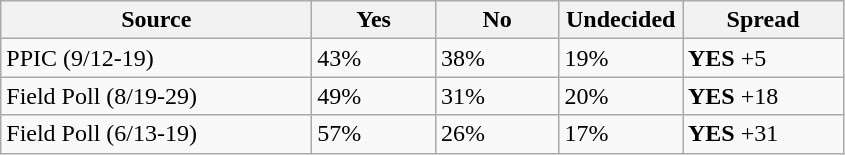<table class="wikitable">
<tr>
<th width="200">Source</th>
<th width="75">Yes</th>
<th width="75">No</th>
<th width="75">Undecided</th>
<th width="100">Spread</th>
</tr>
<tr>
<td>PPIC (9/12-19)</td>
<td>43%</td>
<td>38%</td>
<td>19%</td>
<td><strong>YES</strong> +5</td>
</tr>
<tr>
<td>Field Poll (8/19-29)</td>
<td>49%</td>
<td>31%</td>
<td>20%</td>
<td><strong>YES</strong> +18</td>
</tr>
<tr>
<td>Field Poll (6/13-19)</td>
<td>57%</td>
<td>26%</td>
<td>17%</td>
<td><strong>YES</strong> +31</td>
</tr>
</table>
